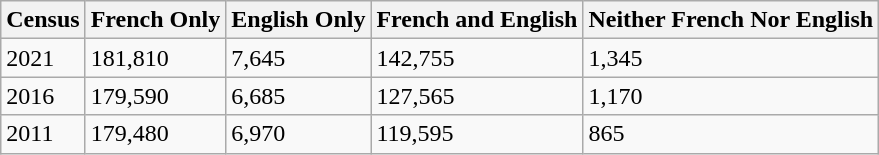<table class="wikitable">
<tr>
<th>Census</th>
<th>French Only</th>
<th>English Only</th>
<th>French and English</th>
<th>Neither French Nor English</th>
</tr>
<tr>
<td>2021</td>
<td>181,810</td>
<td>7,645</td>
<td>142,755</td>
<td>1,345</td>
</tr>
<tr>
<td>2016</td>
<td>179,590</td>
<td>6,685</td>
<td>127,565</td>
<td>1,170</td>
</tr>
<tr>
<td>2011</td>
<td>179,480</td>
<td>6,970</td>
<td>119,595</td>
<td>865</td>
</tr>
</table>
